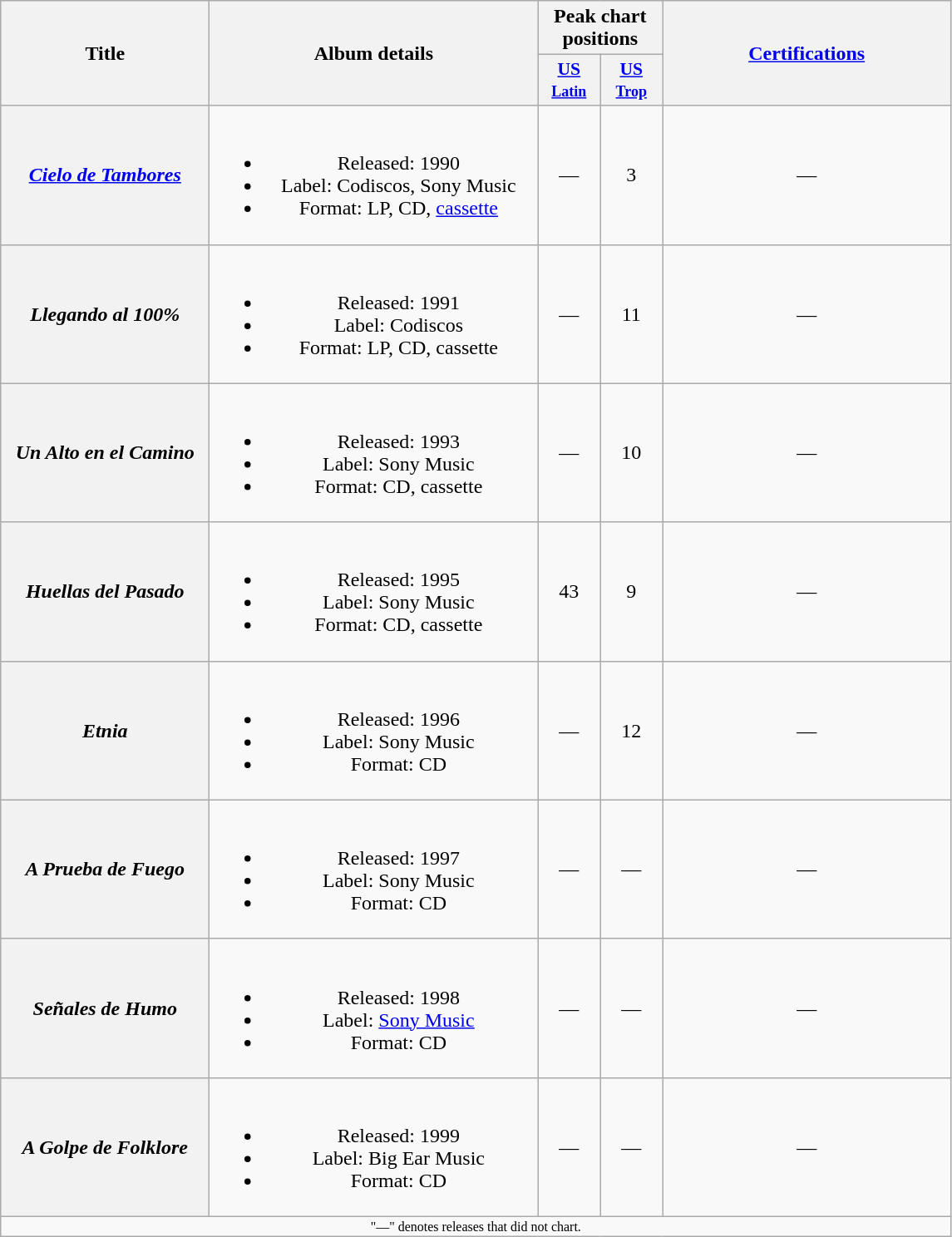<table class="wikitable plainrowheaders" style="text-align:center;" border="1">
<tr>
<th scope="col" rowspan="2" style="width:10em;">Title</th>
<th scope="col" rowspan="2" style="width:16em;">Album details</th>
<th scope="col" colspan="2">Peak chart positions</th>
<th scope="col" rowspan="2" style="width:14em;"><a href='#'>Certifications</a></th>
</tr>
<tr>
<th scope="col" style="width:3em;font-size:90%;"><a href='#'>US<br><small>Latin</small></a><br></th>
<th scope="col" style="width:3em;font-size:90%;"><a href='#'>US<br><small>Trop</small></a><br></th>
</tr>
<tr>
<th scope="row"><em><a href='#'>Cielo de Tambores</a></em></th>
<td><br><ul><li>Released: 1990</li><li>Label: Codiscos, Sony Music</li><li>Format: LP, CD, <a href='#'>cassette</a></li></ul></td>
<td>—</td>
<td>3</td>
<td>—</td>
</tr>
<tr>
<th scope="row"><em>Llegando al 100%</em></th>
<td><br><ul><li>Released: 1991</li><li>Label: Codiscos</li><li>Format: LP, CD, cassette</li></ul></td>
<td>—</td>
<td>11</td>
<td>—</td>
</tr>
<tr>
<th scope="row"><em>Un Alto en el Camino</em></th>
<td><br><ul><li>Released: 1993</li><li>Label: Sony Music</li><li>Format: CD, cassette</li></ul></td>
<td>—</td>
<td>10</td>
<td>—</td>
</tr>
<tr>
<th scope="row"><em>Huellas del Pasado</em></th>
<td><br><ul><li>Released: 1995</li><li>Label: Sony Music</li><li>Format: CD, cassette</li></ul></td>
<td>43</td>
<td>9</td>
<td>—</td>
</tr>
<tr>
<th scope="row"><em>Etnia</em></th>
<td><br><ul><li>Released: 1996</li><li>Label: Sony Music</li><li>Format: CD</li></ul></td>
<td>—</td>
<td>12</td>
<td>—</td>
</tr>
<tr>
<th scope="row"><em>A Prueba de Fuego</em></th>
<td><br><ul><li>Released: 1997</li><li>Label: Sony Music</li><li>Format: CD</li></ul></td>
<td>—</td>
<td>—</td>
<td>—</td>
</tr>
<tr>
<th scope="row"><em>Señales de Humo</em></th>
<td><br><ul><li>Released: 1998</li><li>Label: <a href='#'>Sony Music</a></li><li>Format: CD</li></ul></td>
<td>—</td>
<td>—</td>
<td>—</td>
</tr>
<tr>
<th scope="row"><em>A Golpe de Folklore</em></th>
<td><br><ul><li>Released: 1999</li><li>Label: Big Ear Music</li><li>Format: CD</li></ul></td>
<td>—</td>
<td>—</td>
<td>—</td>
</tr>
<tr>
<td colspan="21" style="text-align:center; font-size:8pt;">"—" denotes releases that did not chart.</td>
</tr>
</table>
